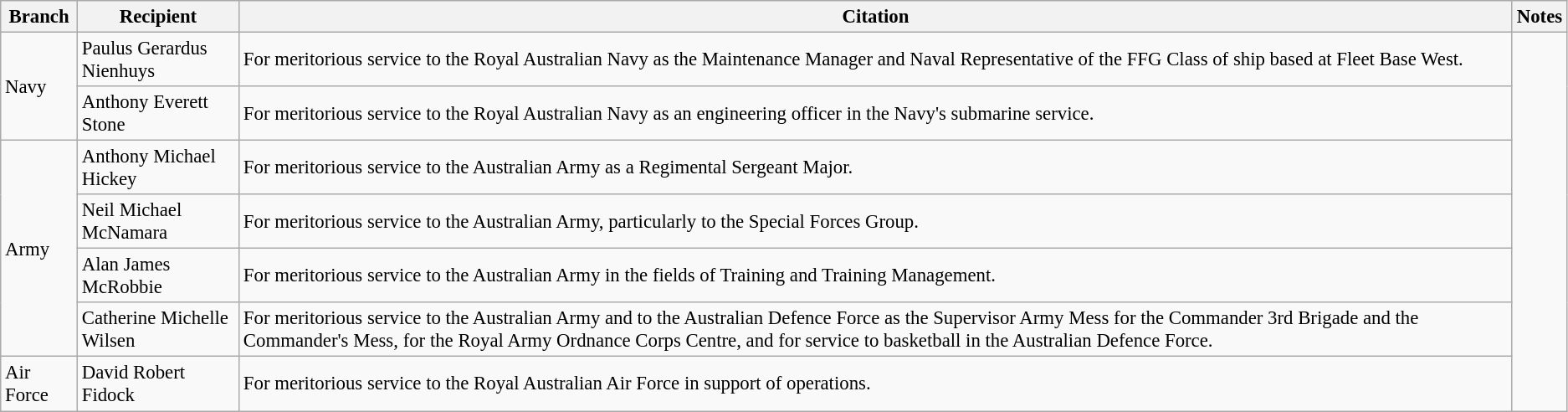<table class="wikitable" style="font-size:95%;">
<tr>
<th>Branch</th>
<th>Recipient</th>
<th>Citation</th>
<th>Notes</th>
</tr>
<tr>
<td rowspan=2>Navy</td>
<td> Paulus Gerardus Nienhuys</td>
<td>For meritorious service to the Royal Australian Navy as the Maintenance Manager and Naval Representative of the FFG Class of ship based at Fleet Base West.</td>
<td rowspan=7></td>
</tr>
<tr>
<td> Anthony Everett Stone</td>
<td>For meritorious service to the Royal Australian Navy as an engineering officer in the Navy's submarine service.</td>
</tr>
<tr>
<td rowspan=4>Army</td>
<td> Anthony Michael Hickey</td>
<td>For meritorious service to the Australian Army as a Regimental Sergeant Major.</td>
</tr>
<tr>
<td> Neil Michael McNamara</td>
<td>For meritorious service to the Australian Army, particularly to the Special Forces Group.</td>
</tr>
<tr>
<td> Alan James McRobbie</td>
<td>For meritorious service to the Australian Army in the fields of Training and Training Management.</td>
</tr>
<tr>
<td> Catherine Michelle Wilsen</td>
<td>For meritorious service to the Australian Army and to the Australian Defence Force as the Supervisor Army Mess for the Commander 3rd Brigade and the Commander's Mess, for the Royal Army Ordnance Corps Centre, and for service to basketball in the Australian Defence Force.</td>
</tr>
<tr>
<td>Air Force</td>
<td> David Robert Fidock</td>
<td>For meritorious service to the Royal Australian Air Force in support of operations.</td>
</tr>
</table>
